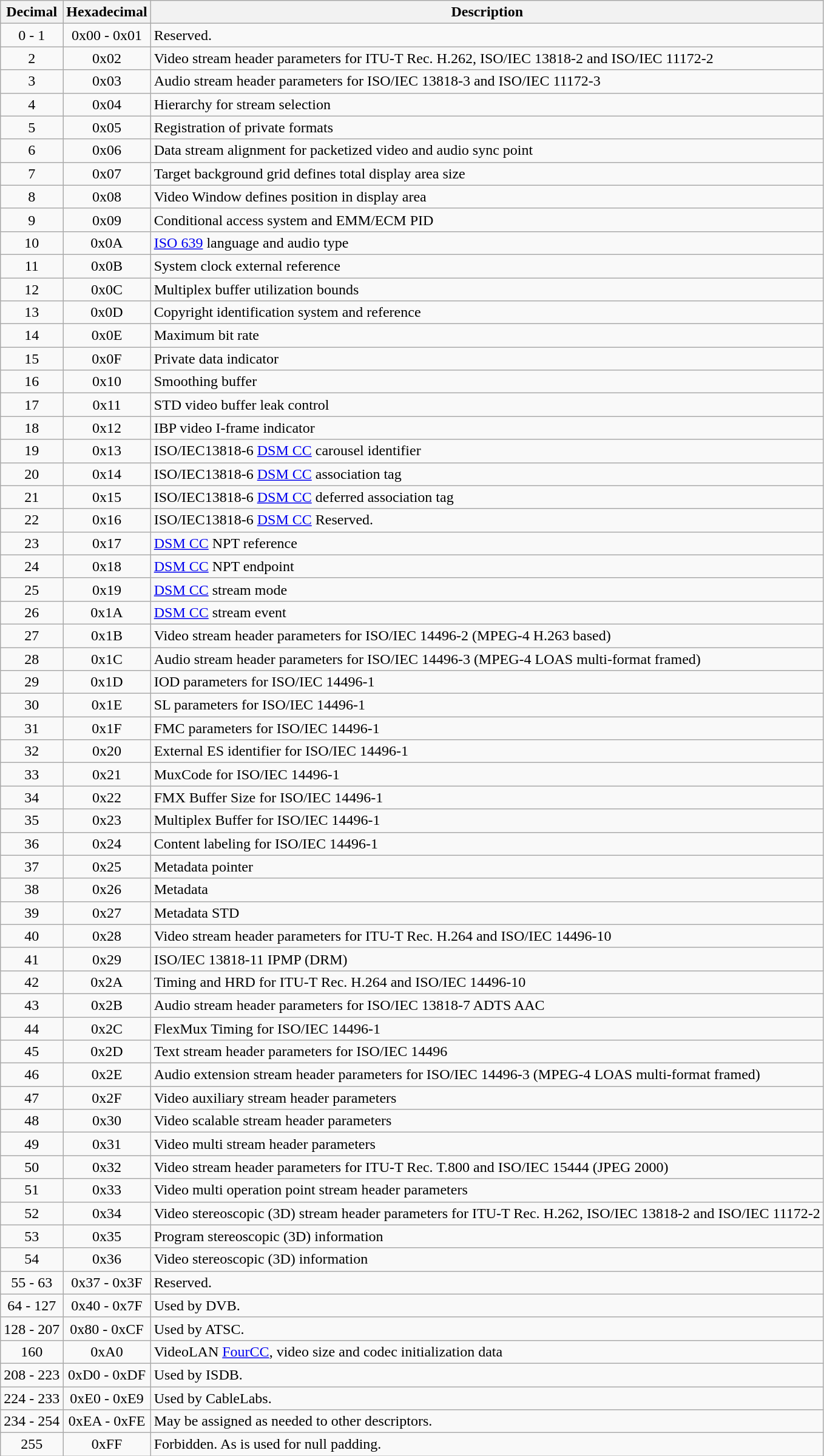<table class="wikitable">
<tr>
<th>Decimal</th>
<th>Hexadecimal</th>
<th>Description</th>
</tr>
<tr>
<td align=center>0 - 1</td>
<td align=center>0x00 - 0x01</td>
<td>Reserved.</td>
</tr>
<tr>
<td align=center>2</td>
<td align=center>0x02</td>
<td>Video stream header parameters for ITU-T Rec. H.262, ISO/IEC 13818-2 and ISO/IEC 11172-2</td>
</tr>
<tr>
<td align=center>3</td>
<td align=center>0x03</td>
<td>Audio stream header parameters for ISO/IEC 13818-3 and ISO/IEC 11172-3</td>
</tr>
<tr>
<td align=center>4</td>
<td align=center>0x04</td>
<td>Hierarchy for stream selection</td>
</tr>
<tr>
<td align=center>5</td>
<td align=center>0x05</td>
<td>Registration of private formats</td>
</tr>
<tr>
<td align=center>6</td>
<td align=center>0x06</td>
<td>Data stream alignment for packetized video and audio sync point</td>
</tr>
<tr>
<td align=center>7</td>
<td align=center>0x07</td>
<td>Target background grid defines total display area size</td>
</tr>
<tr>
<td align=center>8</td>
<td align=center>0x08</td>
<td>Video Window defines position in display area</td>
</tr>
<tr>
<td align=center>9</td>
<td align=center>0x09</td>
<td>Conditional access system and EMM/ECM PID</td>
</tr>
<tr>
<td align=center>10</td>
<td align=center>0x0A</td>
<td><a href='#'>ISO 639</a> language and audio type</td>
</tr>
<tr>
<td align=center>11</td>
<td align=center>0x0B</td>
<td>System clock external reference</td>
</tr>
<tr>
<td align=center>12</td>
<td align=center>0x0C</td>
<td>Multiplex buffer utilization bounds</td>
</tr>
<tr>
<td align=center>13</td>
<td align=center>0x0D</td>
<td>Copyright identification system and reference</td>
</tr>
<tr>
<td align=center>14</td>
<td align=center>0x0E</td>
<td>Maximum bit rate</td>
</tr>
<tr>
<td align=center>15</td>
<td align=center>0x0F</td>
<td>Private data indicator</td>
</tr>
<tr>
<td align=center>16</td>
<td align=center>0x10</td>
<td>Smoothing buffer</td>
</tr>
<tr>
<td align=center>17</td>
<td align=center>0x11</td>
<td>STD video buffer leak control</td>
</tr>
<tr>
<td align=center>18</td>
<td align=center>0x12</td>
<td>IBP video I-frame indicator</td>
</tr>
<tr>
<td align=center>19</td>
<td align=center>0x13</td>
<td>ISO/IEC13818-6 <a href='#'>DSM CC</a> carousel identifier</td>
</tr>
<tr>
<td align=center>20</td>
<td align=center>0x14</td>
<td>ISO/IEC13818-6 <a href='#'>DSM CC</a> association tag</td>
</tr>
<tr>
<td align=center>21</td>
<td align=center>0x15</td>
<td>ISO/IEC13818-6 <a href='#'>DSM CC</a> deferred association tag</td>
</tr>
<tr>
<td align=center>22</td>
<td align=center>0x16</td>
<td>ISO/IEC13818-6  <a href='#'>DSM CC</a> Reserved.</td>
</tr>
<tr>
<td align=center>23</td>
<td align=center>0x17</td>
<td><a href='#'>DSM CC</a> NPT reference</td>
</tr>
<tr>
<td align=center>24</td>
<td align=center>0x18</td>
<td><a href='#'>DSM CC</a> NPT endpoint</td>
</tr>
<tr>
<td align=center>25</td>
<td align=center>0x19</td>
<td><a href='#'>DSM CC</a> stream mode</td>
</tr>
<tr>
<td align=center>26</td>
<td align=center>0x1A</td>
<td><a href='#'>DSM CC</a> stream event</td>
</tr>
<tr>
<td align=center>27</td>
<td align=center>0x1B</td>
<td>Video stream header parameters for ISO/IEC 14496-2 (MPEG-4 H.263 based)</td>
</tr>
<tr>
<td align=center>28</td>
<td align=center>0x1C</td>
<td>Audio stream header parameters for ISO/IEC 14496-3 (MPEG-4 LOAS multi-format framed)</td>
</tr>
<tr>
<td align=center>29</td>
<td align=center>0x1D</td>
<td>IOD parameters for ISO/IEC 14496-1</td>
</tr>
<tr>
<td align=center>30</td>
<td align=center>0x1E</td>
<td>SL parameters for ISO/IEC 14496-1</td>
</tr>
<tr>
<td align=center>31</td>
<td align=center>0x1F</td>
<td>FMC parameters for ISO/IEC 14496-1</td>
</tr>
<tr>
<td align=center>32</td>
<td align=center>0x20</td>
<td>External ES identifier for ISO/IEC 14496-1</td>
</tr>
<tr>
<td align=center>33</td>
<td align=center>0x21</td>
<td>MuxCode for ISO/IEC 14496-1</td>
</tr>
<tr>
<td align=center>34</td>
<td align=center>0x22</td>
<td>FMX Buffer Size for ISO/IEC 14496-1</td>
</tr>
<tr>
<td align=center>35</td>
<td align=center>0x23</td>
<td>Multiplex Buffer for ISO/IEC 14496-1</td>
</tr>
<tr>
<td align=center>36</td>
<td align=center>0x24</td>
<td>Content labeling for ISO/IEC 14496-1</td>
</tr>
<tr>
<td align=center>37</td>
<td align=center>0x25</td>
<td>Metadata pointer</td>
</tr>
<tr>
<td align=center>38</td>
<td align=center>0x26</td>
<td>Metadata</td>
</tr>
<tr>
<td align=center>39</td>
<td align=center>0x27</td>
<td>Metadata STD</td>
</tr>
<tr>
<td align=center>40</td>
<td align=center>0x28</td>
<td>Video stream header parameters for ITU-T Rec. H.264 and ISO/IEC 14496-10</td>
</tr>
<tr>
<td align=center>41</td>
<td align=center>0x29</td>
<td>ISO/IEC 13818-11 IPMP (DRM)</td>
</tr>
<tr>
<td align=center>42</td>
<td align=center>0x2A</td>
<td>Timing and HRD for ITU-T Rec. H.264 and ISO/IEC 14496-10</td>
</tr>
<tr>
<td align=center>43</td>
<td align=center>0x2B</td>
<td>Audio stream header parameters for ISO/IEC 13818-7 ADTS AAC</td>
</tr>
<tr>
<td align=center>44</td>
<td align=center>0x2C</td>
<td>FlexMux Timing for ISO/IEC 14496-1</td>
</tr>
<tr>
<td align=center>45</td>
<td align=center>0x2D</td>
<td>Text stream header parameters for ISO/IEC 14496</td>
</tr>
<tr>
<td align=center>46</td>
<td align=center>0x2E</td>
<td>Audio extension stream header parameters for ISO/IEC 14496-3 (MPEG-4 LOAS multi-format framed)</td>
</tr>
<tr>
<td align=center>47</td>
<td align=center>0x2F</td>
<td>Video auxiliary stream header parameters</td>
</tr>
<tr>
<td align=center>48</td>
<td align=center>0x30</td>
<td>Video scalable stream header parameters</td>
</tr>
<tr>
<td align=center>49</td>
<td align=center>0x31</td>
<td>Video multi stream header parameters</td>
</tr>
<tr>
<td align=center>50</td>
<td align=center>0x32</td>
<td>Video stream header parameters for ITU-T Rec. T.800 and ISO/IEC 15444 (JPEG 2000)</td>
</tr>
<tr>
<td align=center>51</td>
<td align=center>0x33</td>
<td>Video multi operation point stream header parameters</td>
</tr>
<tr>
<td align=center>52</td>
<td align=center>0x34</td>
<td>Video stereoscopic (3D) stream header parameters for ITU-T Rec. H.262, ISO/IEC 13818-2 and ISO/IEC 11172-2</td>
</tr>
<tr>
<td align=center>53</td>
<td align=center>0x35</td>
<td>Program stereoscopic (3D) information</td>
</tr>
<tr>
<td align=center>54</td>
<td align=center>0x36</td>
<td>Video stereoscopic (3D) information</td>
</tr>
<tr>
<td align=center>55 - 63</td>
<td align=center>0x37 - 0x3F</td>
<td>Reserved.</td>
</tr>
<tr>
<td align=center>64 - 127</td>
<td align=center>0x40 - 0x7F</td>
<td>Used by DVB.</td>
</tr>
<tr>
<td align=center>128 - 207</td>
<td align=center>0x80 - 0xCF</td>
<td>Used by ATSC.</td>
</tr>
<tr>
<td align=center>160</td>
<td align=center>0xA0</td>
<td>VideoLAN <a href='#'>FourCC</a>, video size and codec initialization data</td>
</tr>
<tr>
<td align=center>208 - 223</td>
<td align=center>0xD0 - 0xDF</td>
<td>Used by ISDB.</td>
</tr>
<tr>
<td align=center>224 - 233</td>
<td align=center>0xE0 - 0xE9</td>
<td>Used by CableLabs.</td>
</tr>
<tr>
<td align=center>234 - 254</td>
<td align=center>0xEA - 0xFE</td>
<td>May be assigned as needed to other descriptors.</td>
</tr>
<tr>
<td align=center>255</td>
<td align=center>0xFF</td>
<td>Forbidden. As is used for null padding.</td>
</tr>
</table>
